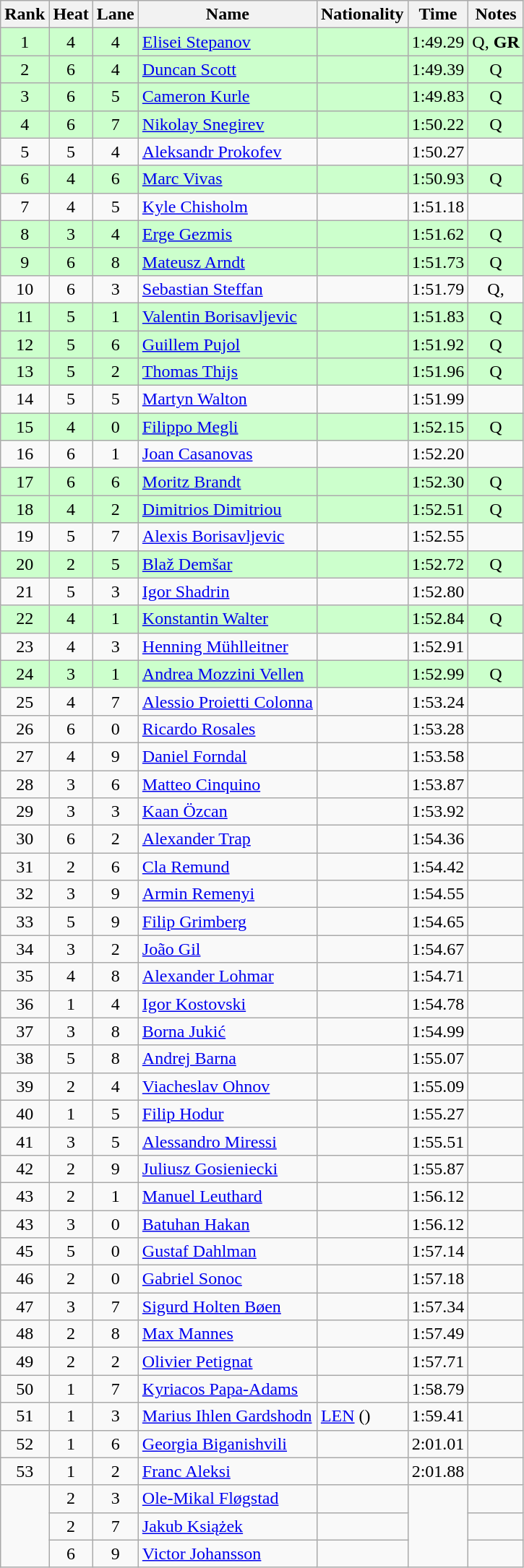<table class="wikitable sortable" style="text-align:center">
<tr>
<th>Rank</th>
<th>Heat</th>
<th>Lane</th>
<th>Name</th>
<th>Nationality</th>
<th>Time</th>
<th>Notes</th>
</tr>
<tr bgcolor=ccffcc>
<td>1</td>
<td>4</td>
<td>4</td>
<td align=left><a href='#'>Elisei Stepanov</a></td>
<td align=left></td>
<td>1:49.29</td>
<td>Q, <strong>GR</strong></td>
</tr>
<tr bgcolor=ccffcc>
<td>2</td>
<td>6</td>
<td>4</td>
<td align=left><a href='#'>Duncan Scott</a></td>
<td align=left></td>
<td>1:49.39</td>
<td>Q</td>
</tr>
<tr bgcolor=ccffcc>
<td>3</td>
<td>6</td>
<td>5</td>
<td align=left><a href='#'>Cameron Kurle</a></td>
<td align=left></td>
<td>1:49.83</td>
<td>Q</td>
</tr>
<tr bgcolor=ccffcc>
<td>4</td>
<td>6</td>
<td>7</td>
<td align=left><a href='#'>Nikolay Snegirev</a></td>
<td align=left></td>
<td>1:50.22</td>
<td>Q</td>
</tr>
<tr>
<td>5</td>
<td>5</td>
<td>4</td>
<td align=left><a href='#'>Aleksandr Prokofev</a></td>
<td align=left></td>
<td>1:50.27</td>
<td></td>
</tr>
<tr bgcolor=ccffcc>
<td>6</td>
<td>4</td>
<td>6</td>
<td align=left><a href='#'>Marc Vivas</a></td>
<td align=left></td>
<td>1:50.93</td>
<td>Q</td>
</tr>
<tr>
<td>7</td>
<td>4</td>
<td>5</td>
<td align=left><a href='#'>Kyle Chisholm</a></td>
<td align=left></td>
<td>1:51.18</td>
<td></td>
</tr>
<tr bgcolor=ccffcc>
<td>8</td>
<td>3</td>
<td>4</td>
<td align=left><a href='#'>Erge Gezmis</a></td>
<td align=left></td>
<td>1:51.62</td>
<td>Q</td>
</tr>
<tr bgcolor=ccffcc>
<td>9</td>
<td>6</td>
<td>8</td>
<td align=left><a href='#'>Mateusz Arndt</a></td>
<td align=left></td>
<td>1:51.73</td>
<td>Q</td>
</tr>
<tr>
<td>10</td>
<td>6</td>
<td>3</td>
<td align=left><a href='#'>Sebastian Steffan</a></td>
<td align=left></td>
<td>1:51.79</td>
<td>Q, </td>
</tr>
<tr bgcolor=ccffcc>
<td>11</td>
<td>5</td>
<td>1</td>
<td align=left><a href='#'>Valentin Borisavljevic</a></td>
<td align=left></td>
<td>1:51.83</td>
<td>Q</td>
</tr>
<tr bgcolor=ccffcc>
<td>12</td>
<td>5</td>
<td>6</td>
<td align=left><a href='#'>Guillem Pujol</a></td>
<td align=left></td>
<td>1:51.92</td>
<td>Q</td>
</tr>
<tr bgcolor=ccffcc>
<td>13</td>
<td>5</td>
<td>2</td>
<td align=left><a href='#'>Thomas Thijs</a></td>
<td align=left></td>
<td>1:51.96</td>
<td>Q</td>
</tr>
<tr>
<td>14</td>
<td>5</td>
<td>5</td>
<td align=left><a href='#'>Martyn Walton</a></td>
<td align=left></td>
<td>1:51.99</td>
<td></td>
</tr>
<tr bgcolor=ccffcc>
<td>15</td>
<td>4</td>
<td>0</td>
<td align=left><a href='#'>Filippo Megli</a></td>
<td align=left></td>
<td>1:52.15</td>
<td>Q</td>
</tr>
<tr>
<td>16</td>
<td>6</td>
<td>1</td>
<td align=left><a href='#'>Joan Casanovas</a></td>
<td align=left></td>
<td>1:52.20</td>
<td></td>
</tr>
<tr bgcolor=ccffcc>
<td>17</td>
<td>6</td>
<td>6</td>
<td align=left><a href='#'>Moritz Brandt</a></td>
<td align=left></td>
<td>1:52.30</td>
<td>Q</td>
</tr>
<tr bgcolor=ccffcc>
<td>18</td>
<td>4</td>
<td>2</td>
<td align=left><a href='#'>Dimitrios Dimitriou</a></td>
<td align=left></td>
<td>1:52.51</td>
<td>Q</td>
</tr>
<tr>
<td>19</td>
<td>5</td>
<td>7</td>
<td align=left><a href='#'>Alexis Borisavljevic</a></td>
<td align=left></td>
<td>1:52.55</td>
<td></td>
</tr>
<tr bgcolor=ccffcc>
<td>20</td>
<td>2</td>
<td>5</td>
<td align=left><a href='#'>Blaž Demšar</a></td>
<td align=left></td>
<td>1:52.72</td>
<td>Q</td>
</tr>
<tr>
<td>21</td>
<td>5</td>
<td>3</td>
<td align=left><a href='#'>Igor Shadrin</a></td>
<td align=left></td>
<td>1:52.80</td>
<td></td>
</tr>
<tr bgcolor=ccffcc>
<td>22</td>
<td>4</td>
<td>1</td>
<td align=left><a href='#'>Konstantin Walter</a></td>
<td align=left></td>
<td>1:52.84</td>
<td>Q</td>
</tr>
<tr>
<td>23</td>
<td>4</td>
<td>3</td>
<td align=left><a href='#'>Henning Mühlleitner</a></td>
<td align=left></td>
<td>1:52.91</td>
<td></td>
</tr>
<tr bgcolor=ccffcc>
<td>24</td>
<td>3</td>
<td>1</td>
<td align=left><a href='#'>Andrea Mozzini Vellen</a></td>
<td align=left></td>
<td>1:52.99</td>
<td>Q</td>
</tr>
<tr>
<td>25</td>
<td>4</td>
<td>7</td>
<td align=left><a href='#'>Alessio Proietti Colonna</a></td>
<td align=left></td>
<td>1:53.24</td>
<td></td>
</tr>
<tr>
<td>26</td>
<td>6</td>
<td>0</td>
<td align=left><a href='#'>Ricardo Rosales</a></td>
<td align=left></td>
<td>1:53.28</td>
<td></td>
</tr>
<tr>
<td>27</td>
<td>4</td>
<td>9</td>
<td align=left><a href='#'>Daniel Forndal</a></td>
<td align=left></td>
<td>1:53.58</td>
<td></td>
</tr>
<tr>
<td>28</td>
<td>3</td>
<td>6</td>
<td align=left><a href='#'>Matteo Cinquino</a></td>
<td align=left></td>
<td>1:53.87</td>
<td></td>
</tr>
<tr>
<td>29</td>
<td>3</td>
<td>3</td>
<td align=left><a href='#'>Kaan Özcan</a></td>
<td align=left></td>
<td>1:53.92</td>
<td></td>
</tr>
<tr>
<td>30</td>
<td>6</td>
<td>2</td>
<td align=left><a href='#'>Alexander Trap</a></td>
<td align=left></td>
<td>1:54.36</td>
<td></td>
</tr>
<tr>
<td>31</td>
<td>2</td>
<td>6</td>
<td align=left><a href='#'>Cla Remund</a></td>
<td align=left></td>
<td>1:54.42</td>
<td></td>
</tr>
<tr>
<td>32</td>
<td>3</td>
<td>9</td>
<td align=left><a href='#'>Armin Remenyi</a></td>
<td align=left></td>
<td>1:54.55</td>
<td></td>
</tr>
<tr>
<td>33</td>
<td>5</td>
<td>9</td>
<td align=left><a href='#'>Filip Grimberg</a></td>
<td align=left></td>
<td>1:54.65</td>
<td></td>
</tr>
<tr>
<td>34</td>
<td>3</td>
<td>2</td>
<td align=left><a href='#'>João Gil</a></td>
<td align=left></td>
<td>1:54.67</td>
<td></td>
</tr>
<tr>
<td>35</td>
<td>4</td>
<td>8</td>
<td align=left><a href='#'>Alexander Lohmar</a></td>
<td align=left></td>
<td>1:54.71</td>
<td></td>
</tr>
<tr>
<td>36</td>
<td>1</td>
<td>4</td>
<td align=left><a href='#'>Igor Kostovski</a></td>
<td align=left></td>
<td>1:54.78</td>
<td></td>
</tr>
<tr>
<td>37</td>
<td>3</td>
<td>8</td>
<td align=left><a href='#'>Borna Jukić</a></td>
<td align=left></td>
<td>1:54.99</td>
<td></td>
</tr>
<tr>
<td>38</td>
<td>5</td>
<td>8</td>
<td align=left><a href='#'>Andrej Barna</a></td>
<td align=left></td>
<td>1:55.07</td>
<td></td>
</tr>
<tr>
<td>39</td>
<td>2</td>
<td>4</td>
<td align=left><a href='#'>Viacheslav Ohnov</a></td>
<td align=left></td>
<td>1:55.09</td>
<td></td>
</tr>
<tr>
<td>40</td>
<td>1</td>
<td>5</td>
<td align=left><a href='#'>Filip Hodur</a></td>
<td align=left></td>
<td>1:55.27</td>
<td></td>
</tr>
<tr>
<td>41</td>
<td>3</td>
<td>5</td>
<td align=left><a href='#'>Alessandro Miressi</a></td>
<td align=left></td>
<td>1:55.51</td>
<td></td>
</tr>
<tr>
<td>42</td>
<td>2</td>
<td>9</td>
<td align=left><a href='#'>Juliusz Gosieniecki</a></td>
<td align=left></td>
<td>1:55.87</td>
<td></td>
</tr>
<tr>
<td>43</td>
<td>2</td>
<td>1</td>
<td align=left><a href='#'>Manuel Leuthard</a></td>
<td align=left></td>
<td>1:56.12</td>
<td></td>
</tr>
<tr>
<td>43</td>
<td>3</td>
<td>0</td>
<td align=left><a href='#'>Batuhan Hakan</a></td>
<td align=left></td>
<td>1:56.12</td>
<td></td>
</tr>
<tr>
<td>45</td>
<td>5</td>
<td>0</td>
<td align=left><a href='#'>Gustaf Dahlman</a></td>
<td align=left></td>
<td>1:57.14</td>
<td></td>
</tr>
<tr>
<td>46</td>
<td>2</td>
<td>0</td>
<td align=left><a href='#'>Gabriel Sonoc</a></td>
<td align=left></td>
<td>1:57.18</td>
<td></td>
</tr>
<tr>
<td>47</td>
<td>3</td>
<td>7</td>
<td align=left><a href='#'>Sigurd Holten Bøen</a></td>
<td align=left></td>
<td>1:57.34</td>
<td></td>
</tr>
<tr>
<td>48</td>
<td>2</td>
<td>8</td>
<td align=left><a href='#'>Max Mannes</a></td>
<td align=left></td>
<td>1:57.49</td>
<td></td>
</tr>
<tr>
<td>49</td>
<td>2</td>
<td>2</td>
<td align=left><a href='#'>Olivier Petignat</a></td>
<td align=left></td>
<td>1:57.71</td>
<td></td>
</tr>
<tr>
<td>50</td>
<td>1</td>
<td>7</td>
<td align=left><a href='#'>Kyriacos Papa-Adams</a></td>
<td align=left></td>
<td>1:58.79</td>
<td></td>
</tr>
<tr>
<td>51</td>
<td>1</td>
<td>3</td>
<td align=left><a href='#'>Marius Ihlen Gardshodn</a></td>
<td align=left><a href='#'>LEN</a> ()</td>
<td>1:59.41</td>
<td></td>
</tr>
<tr>
<td>52</td>
<td>1</td>
<td>6</td>
<td align=left><a href='#'>Georgia Biganishvili</a></td>
<td align=left></td>
<td>2:01.01</td>
<td></td>
</tr>
<tr>
<td>53</td>
<td>1</td>
<td>2</td>
<td align=left><a href='#'>Franc Aleksi</a></td>
<td align=left></td>
<td>2:01.88</td>
<td></td>
</tr>
<tr>
<td rowspan=3></td>
<td>2</td>
<td>3</td>
<td align=left><a href='#'>Ole-Mikal Fløgstad</a></td>
<td align=left></td>
<td rowspan=3></td>
<td></td>
</tr>
<tr>
<td>2</td>
<td>7</td>
<td align=left><a href='#'>Jakub Książek</a></td>
<td align=left></td>
<td></td>
</tr>
<tr>
<td>6</td>
<td>9</td>
<td align=left><a href='#'>Victor Johansson</a></td>
<td align=left></td>
<td></td>
</tr>
</table>
